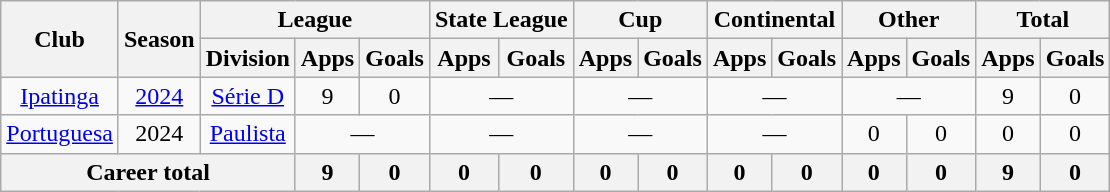<table class="wikitable" style="text-align: center;">
<tr>
<th rowspan="2">Club</th>
<th rowspan="2">Season</th>
<th colspan="3">League</th>
<th colspan="2">State League</th>
<th colspan="2">Cup</th>
<th colspan="2">Continental</th>
<th colspan="2">Other</th>
<th colspan="2">Total</th>
</tr>
<tr>
<th>Division</th>
<th>Apps</th>
<th>Goals</th>
<th>Apps</th>
<th>Goals</th>
<th>Apps</th>
<th>Goals</th>
<th>Apps</th>
<th>Goals</th>
<th>Apps</th>
<th>Goals</th>
<th>Apps</th>
<th>Goals</th>
</tr>
<tr>
<td valign="center"><a href='#'>Ipatinga</a></td>
<td><a href='#'>2024</a></td>
<td><a href='#'>Série D</a></td>
<td>9</td>
<td>0</td>
<td colspan="2">—</td>
<td colspan="2">—</td>
<td colspan="2">—</td>
<td colspan="2">—</td>
<td>9</td>
<td>0</td>
</tr>
<tr>
<td valign="center"><a href='#'>Portuguesa</a></td>
<td>2024</td>
<td><a href='#'>Paulista</a></td>
<td colspan="2">—</td>
<td colspan="2">—</td>
<td colspan="2">—</td>
<td colspan="2">—</td>
<td>0</td>
<td>0</td>
<td>0</td>
<td>0</td>
</tr>
<tr>
<th colspan="3"><strong>Career total</strong></th>
<th>9</th>
<th>0</th>
<th>0</th>
<th>0</th>
<th>0</th>
<th>0</th>
<th>0</th>
<th>0</th>
<th>0</th>
<th>0</th>
<th>9</th>
<th>0</th>
</tr>
</table>
